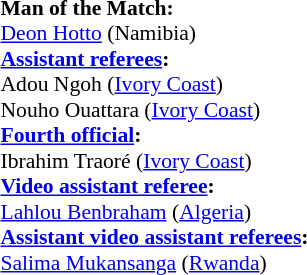<table style="width:100%; font-size:90%;">
<tr>
<td><br><strong>Man of the Match:</strong><br><a href='#'>Deon Hotto</a> (Namibia)<br><strong><a href='#'>Assistant referees</a>:</strong><br>Adou Ngoh (<a href='#'>Ivory Coast</a>)<br>Nouho Ouattara (<a href='#'>Ivory Coast</a>)<br><strong><a href='#'>Fourth official</a>:</strong><br>Ibrahim Traoré (<a href='#'>Ivory Coast</a>)<br><strong><a href='#'>Video assistant referee</a>:</strong><br><a href='#'>Lahlou Benbraham</a> (<a href='#'>Algeria</a>)<br><strong><a href='#'>Assistant video assistant referees</a>:</strong><br><a href='#'>Salima Mukansanga</a> (<a href='#'>Rwanda</a>)</td>
</tr>
</table>
